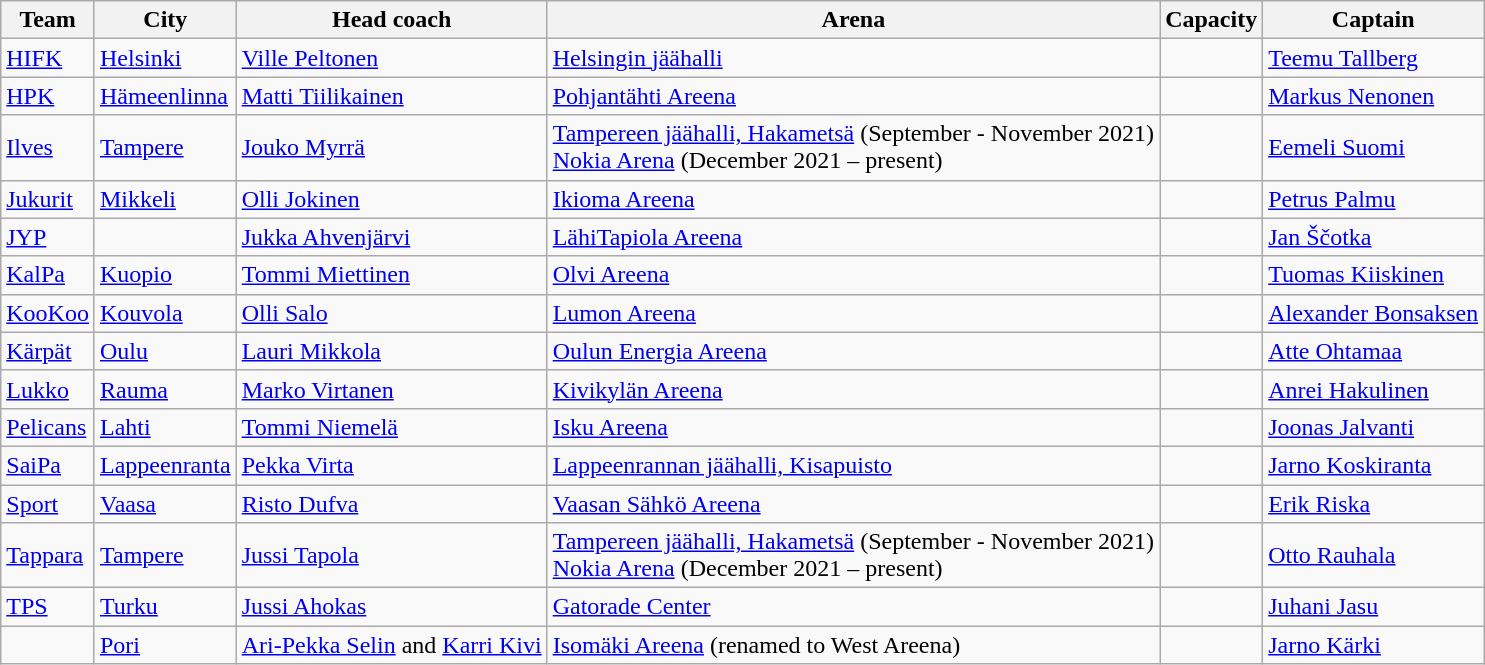<table class="wikitable sortable">
<tr>
<th>Team</th>
<th>City</th>
<th>Head coach</th>
<th>Arena</th>
<th>Capacity</th>
<th>Captain</th>
</tr>
<tr>
<td><a href='#'>HIFK</a></td>
<td><a href='#'>Helsinki</a></td>
<td><a href='#'>Ville Peltonen</a></td>
<td><a href='#'>Helsingin jäähalli</a></td>
<td></td>
<td><a href='#'>Teemu Tallberg</a></td>
</tr>
<tr>
<td><a href='#'>HPK</a></td>
<td><a href='#'>Hämeenlinna</a></td>
<td><a href='#'>Matti Tiilikainen</a></td>
<td><a href='#'>Pohjantähti Areena</a></td>
<td></td>
<td><a href='#'>Markus Nenonen</a></td>
</tr>
<tr>
<td><a href='#'>Ilves</a></td>
<td><a href='#'>Tampere</a></td>
<td><a href='#'>Jouko Myrrä</a></td>
<td><a href='#'>Tampereen jäähalli, Hakametsä</a> (September - November 2021)<br><a href='#'>Nokia Arena</a> (December 2021 – present)</td>
<td><br></td>
<td><a href='#'>Eemeli Suomi</a></td>
</tr>
<tr>
<td><a href='#'>Jukurit</a></td>
<td><a href='#'>Mikkeli</a></td>
<td><a href='#'>Olli Jokinen</a></td>
<td><a href='#'>Ikioma Areena</a></td>
<td></td>
<td><a href='#'>Petrus Palmu</a></td>
</tr>
<tr>
<td><a href='#'>JYP</a></td>
<td></td>
<td><a href='#'>Jukka Ahvenjärvi</a></td>
<td><a href='#'>LähiTapiola Areena</a></td>
<td></td>
<td><a href='#'>Jan Ščotka</a></td>
</tr>
<tr>
<td><a href='#'>KalPa</a></td>
<td><a href='#'>Kuopio</a></td>
<td><a href='#'>Tommi Miettinen</a></td>
<td><a href='#'>Olvi Areena</a></td>
<td></td>
<td><a href='#'>Tuomas Kiiskinen</a></td>
</tr>
<tr>
<td><a href='#'>KooKoo</a></td>
<td><a href='#'>Kouvola</a></td>
<td><a href='#'>Olli Salo</a></td>
<td><a href='#'>Lumon Areena</a></td>
<td></td>
<td><a href='#'>Alexander Bonsaksen</a></td>
</tr>
<tr>
<td><a href='#'>Kärpät</a></td>
<td><a href='#'>Oulu</a></td>
<td><a href='#'>Lauri Mikkola</a></td>
<td><a href='#'>Oulun Energia Areena</a></td>
<td></td>
<td><a href='#'>Atte Ohtamaa</a></td>
</tr>
<tr>
<td><a href='#'>Lukko</a></td>
<td><a href='#'>Rauma</a></td>
<td><a href='#'>Marko Virtanen</a></td>
<td><a href='#'>Kivikylän Areena</a></td>
<td></td>
<td><a href='#'>Anrei Hakulinen</a></td>
</tr>
<tr>
<td><a href='#'>Pelicans</a></td>
<td><a href='#'>Lahti</a></td>
<td><a href='#'>Tommi Niemelä</a></td>
<td><a href='#'>Isku Areena</a></td>
<td></td>
<td><a href='#'>Joonas Jalvanti</a></td>
</tr>
<tr>
<td><a href='#'>SaiPa</a></td>
<td><a href='#'>Lappeenranta</a></td>
<td><a href='#'>Pekka Virta</a></td>
<td><a href='#'>Lappeenrannan jäähalli, Kisapuisto</a></td>
<td></td>
<td><a href='#'>Jarno Koskiranta</a></td>
</tr>
<tr>
<td><a href='#'>Sport</a></td>
<td><a href='#'>Vaasa</a></td>
<td><a href='#'>Risto Dufva</a></td>
<td><a href='#'>Vaasan Sähkö Areena</a></td>
<td></td>
<td><a href='#'>Erik Riska</a></td>
</tr>
<tr>
<td><a href='#'>Tappara</a></td>
<td><a href='#'>Tampere</a></td>
<td><a href='#'>Jussi Tapola</a></td>
<td><a href='#'>Tampereen jäähalli, Hakametsä</a> (September - November 2021)<br><a href='#'>Nokia Arena</a> (December 2021 – present)</td>
<td><br></td>
<td><a href='#'>Otto Rauhala</a></td>
</tr>
<tr>
<td><a href='#'>TPS</a></td>
<td><a href='#'>Turku</a></td>
<td><a href='#'>Jussi Ahokas</a></td>
<td><a href='#'>Gatorade Center</a></td>
<td></td>
<td><a href='#'>Juhani Jasu</a></td>
</tr>
<tr>
<td></td>
<td><a href='#'>Pori</a></td>
<td><a href='#'>Ari-Pekka Selin</a> and <a href='#'>Karri Kivi</a></td>
<td><a href='#'>Isomäki Areena</a> (renamed to West Areena)</td>
<td></td>
<td><a href='#'>Jarno Kärki</a></td>
</tr>
</table>
